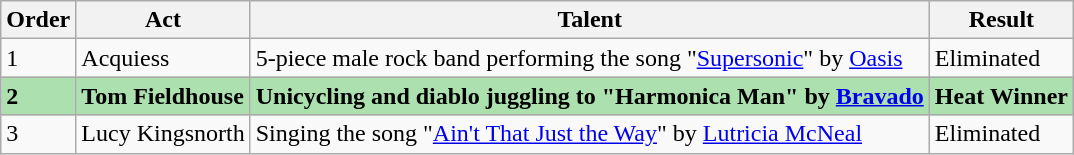<table class="wikitable">
<tr>
<th>Order</th>
<th>Act</th>
<th>Talent</th>
<th>Result</th>
</tr>
<tr>
<td>1</td>
<td>Acquiess</td>
<td>5-piece male rock band performing the song "<a href='#'>Supersonic</a>" by <a href='#'>Oasis</a></td>
<td>Eliminated</td>
</tr>
<tr style="background:#ACE1AF;">
<td><strong>2</strong></td>
<td><strong>Tom Fieldhouse</strong></td>
<td><strong>Unicycling and diablo juggling to "Harmonica Man" by <a href='#'>Bravado</a></strong></td>
<td><strong>Heat Winner</strong></td>
</tr>
<tr>
<td>3</td>
<td>Lucy Kingsnorth</td>
<td>Singing the song "<a href='#'>Ain't That Just the Way</a>" by <a href='#'>Lutricia McNeal</a></td>
<td>Eliminated</td>
</tr>
</table>
